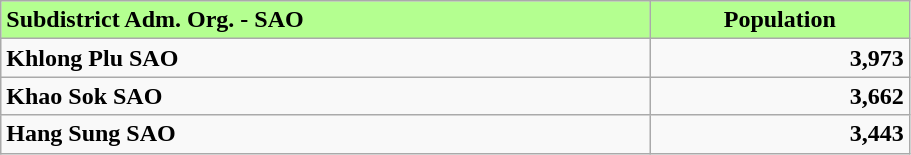<table class="wikitable" style="width:48%; display:inline-table;">
<tr>
<td style= "background: #b4ff90;"><strong>Subdistrict Adm. Org. - SAO</strong></td>
<td style= "background: #b4ff90; text-align:center;"><strong>Population</strong></td>
</tr>
<tr>
<td><strong>Khlong Plu SAO</strong></td>
<td style="text-align:right;"><strong>3,973</strong></td>
</tr>
<tr>
<td><strong>Khao Sok SAO</strong></td>
<td style="text-align:right;"><strong>3,662</strong></td>
</tr>
<tr>
<td><strong>Hang Sung SAO</strong></td>
<td style="text-align:right;"><strong>3,443</strong></td>
</tr>
</table>
